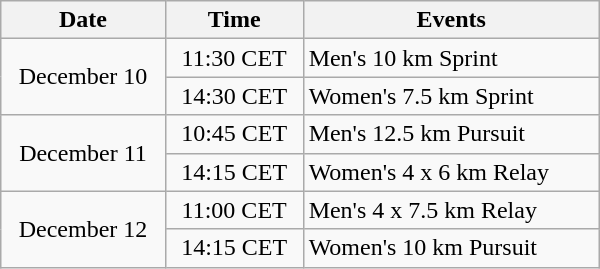<table class="wikitable" style="text-align: center" width="400">
<tr>
<th>Date</th>
<th>Time</th>
<th>Events</th>
</tr>
<tr>
<td rowspan=2>December 10</td>
<td>11:30 CET</td>
<td style="text-align: left">Men's 10 km Sprint</td>
</tr>
<tr>
<td>14:30 CET</td>
<td style="text-align: left">Women's 7.5 km Sprint</td>
</tr>
<tr>
<td rowspan=2>December 11</td>
<td>10:45 CET</td>
<td style="text-align: left">Men's 12.5 km Pursuit</td>
</tr>
<tr>
<td>14:15 CET</td>
<td style="text-align: left">Women's 4 x 6 km Relay</td>
</tr>
<tr>
<td rowspan=2>December 12</td>
<td>11:00 CET</td>
<td style="text-align: left">Men's 4 x 7.5 km Relay</td>
</tr>
<tr>
<td>14:15 CET</td>
<td style="text-align: left">Women's 10 km Pursuit</td>
</tr>
</table>
